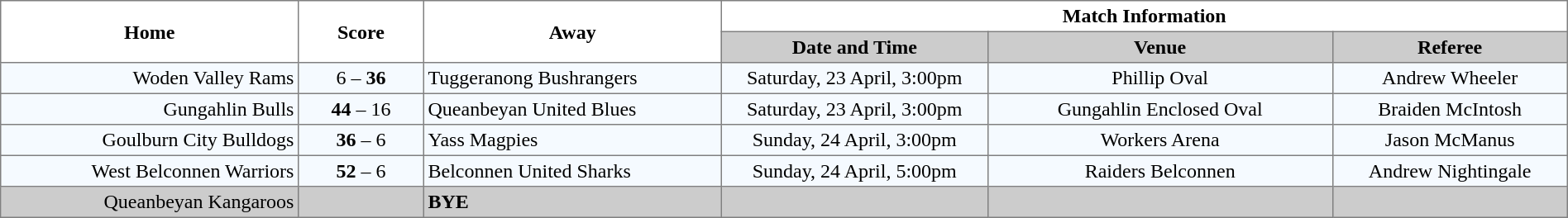<table border="1" cellpadding="3" cellspacing="0" width="100%" style="border-collapse:collapse;  text-align:center;">
<tr>
<th rowspan="2" width="19%">Home</th>
<th rowspan="2" width="8%">Score</th>
<th rowspan="2" width="19%">Away</th>
<th colspan="3">Match Information</th>
</tr>
<tr style="background:#CCCCCC">
<th width="17%">Date and Time</th>
<th width="22%">Venue</th>
<th width="50%">Referee</th>
</tr>
<tr style="text-align:center; background:#f5faff;">
<td align="right">Woden Valley Rams </td>
<td>6 – <strong>36</strong></td>
<td align="left"> Tuggeranong Bushrangers</td>
<td>Saturday, 23 April, 3:00pm</td>
<td>Phillip Oval</td>
<td>Andrew Wheeler</td>
</tr>
<tr style="text-align:center; background:#f5faff;">
<td align="right">Gungahlin Bulls </td>
<td><strong>44</strong> – 16</td>
<td align="left"> Queanbeyan United Blues</td>
<td>Saturday, 23 April, 3:00pm</td>
<td>Gungahlin Enclosed Oval</td>
<td>Braiden McIntosh</td>
</tr>
<tr style="text-align:center; background:#f5faff;">
<td align="right">Goulburn City Bulldogs </td>
<td><strong>36</strong> – 6</td>
<td align="left"> Yass Magpies</td>
<td>Sunday, 24 April, 3:00pm</td>
<td>Workers Arena</td>
<td>Jason McManus</td>
</tr>
<tr style="text-align:center; background:#f5faff;">
<td align="right">West Belconnen Warriors </td>
<td><strong>52</strong> – 6</td>
<td align="left"> Belconnen United Sharks</td>
<td>Sunday, 24 April, 5:00pm</td>
<td>Raiders Belconnen</td>
<td>Andrew Nightingale</td>
</tr>
<tr style="text-align:center; background:#CCCCCC;">
<td align="right">Queanbeyan Kangaroos </td>
<td></td>
<td align="left"><strong>BYE</strong></td>
<td></td>
<td></td>
<td></td>
</tr>
</table>
